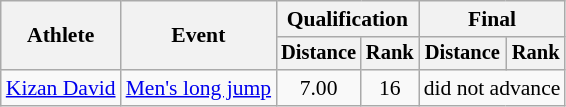<table class="wikitable" style="font-size:90%; text-align:center">
<tr>
<th rowspan=2>Athlete</th>
<th rowspan=2>Event</th>
<th colspan=2>Qualification</th>
<th colspan=2>Final</th>
</tr>
<tr style="font-size:95%">
<th>Distance</th>
<th>Rank</th>
<th>Distance</th>
<th>Rank</th>
</tr>
<tr>
<td align=left><a href='#'>Kizan David</a></td>
<td align=left><a href='#'>Men's long jump</a></td>
<td>7.00</td>
<td>16</td>
<td colspan=2>did not advance</td>
</tr>
</table>
